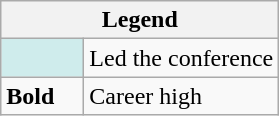<table class="wikitable mw-collapsible">
<tr>
<th colspan="2">Legend</th>
</tr>
<tr>
<td style="background:#cfecec; width:3em;"></td>
<td>Led the conference</td>
</tr>
<tr>
<td><strong>Bold</strong></td>
<td>Career high</td>
</tr>
</table>
